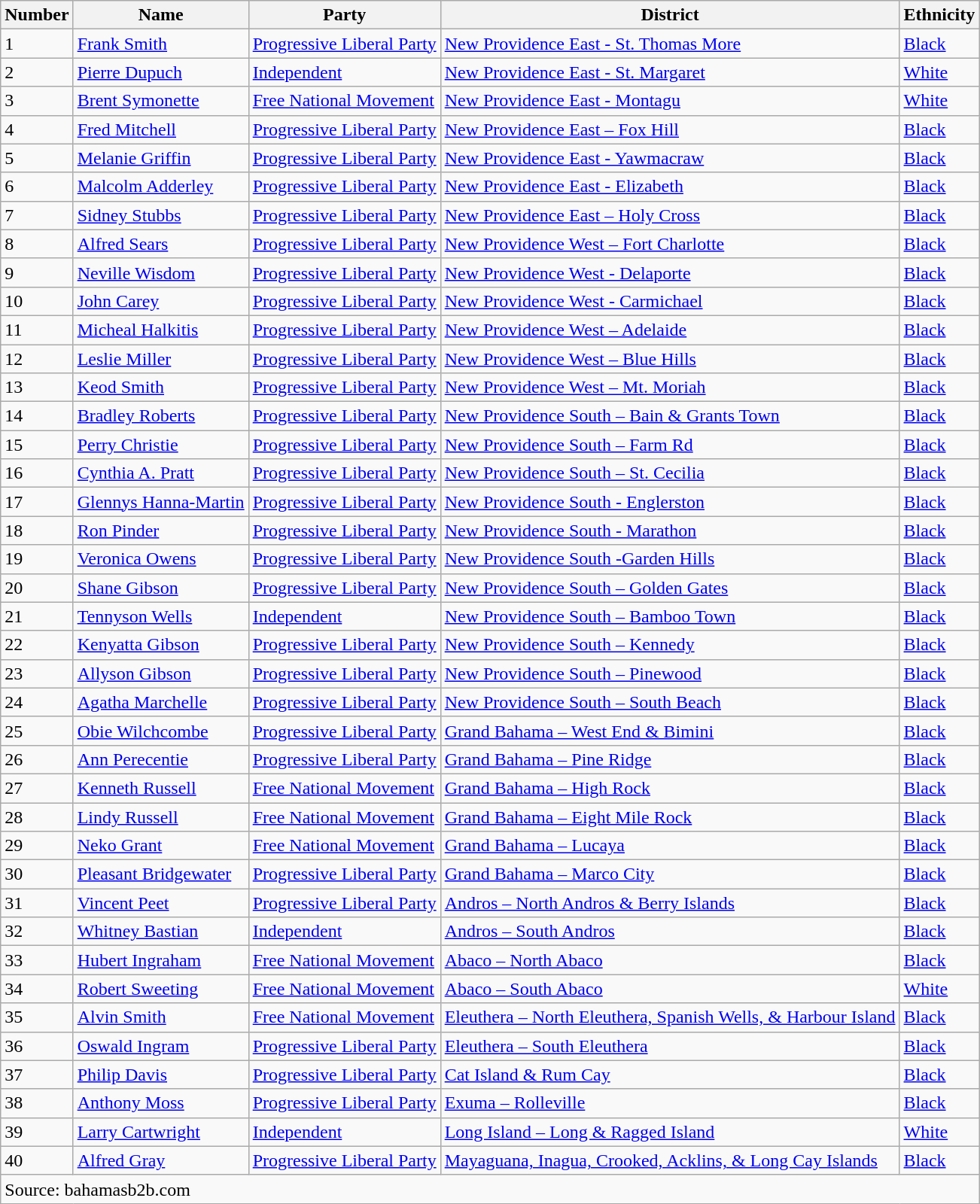<table class="sortable wikitable sortable">
<tr>
<th>Number</th>
<th>Name</th>
<th>Party</th>
<th>District</th>
<th>Ethnicity</th>
</tr>
<tr>
<td>1</td>
<td><a href='#'>Frank Smith</a></td>
<td><a href='#'>Progressive Liberal Party</a></td>
<td><a href='#'>New Providence East - St. Thomas More</a></td>
<td><a href='#'>Black</a></td>
</tr>
<tr>
<td>2</td>
<td><a href='#'>Pierre Dupuch</a></td>
<td><a href='#'>Independent</a></td>
<td><a href='#'>New Providence East - St. Margaret</a></td>
<td><a href='#'>White</a></td>
</tr>
<tr>
<td>3</td>
<td><a href='#'>Brent Symonette</a></td>
<td><a href='#'>Free National Movement</a></td>
<td><a href='#'>New Providence East - Montagu</a></td>
<td><a href='#'>White</a></td>
</tr>
<tr>
<td>4</td>
<td><a href='#'>Fred Mitchell</a></td>
<td><a href='#'>Progressive Liberal Party</a></td>
<td><a href='#'>New Providence East&nbsp;– Fox Hill</a></td>
<td><a href='#'>Black</a></td>
</tr>
<tr>
<td>5</td>
<td><a href='#'>Melanie Griffin</a></td>
<td><a href='#'>Progressive Liberal Party</a></td>
<td><a href='#'>New Providence East - Yawmacraw</a></td>
<td><a href='#'>Black</a></td>
</tr>
<tr>
<td>6</td>
<td><a href='#'>Malcolm Adderley</a></td>
<td><a href='#'>Progressive Liberal Party</a></td>
<td><a href='#'>New Providence East - Elizabeth</a></td>
<td><a href='#'>Black</a></td>
</tr>
<tr>
<td>7</td>
<td><a href='#'>Sidney Stubbs</a></td>
<td><a href='#'>Progressive Liberal Party</a></td>
<td><a href='#'>New Providence East&nbsp;– Holy Cross</a></td>
<td><a href='#'>Black</a></td>
</tr>
<tr>
<td>8</td>
<td><a href='#'>Alfred Sears</a></td>
<td><a href='#'>Progressive Liberal Party</a></td>
<td><a href='#'>New Providence West – Fort Charlotte</a></td>
<td><a href='#'>Black</a></td>
</tr>
<tr>
<td>9</td>
<td><a href='#'>Neville Wisdom</a></td>
<td><a href='#'>Progressive Liberal Party</a></td>
<td><a href='#'>New Providence West - Delaporte</a></td>
<td><a href='#'>Black</a></td>
</tr>
<tr>
<td>10</td>
<td><a href='#'>John Carey</a></td>
<td><a href='#'>Progressive Liberal Party</a></td>
<td><a href='#'>New Providence West - Carmichael</a></td>
<td><a href='#'>Black</a></td>
</tr>
<tr>
<td>11</td>
<td><a href='#'>Micheal Halkitis</a></td>
<td><a href='#'>Progressive Liberal Party</a></td>
<td><a href='#'>New Providence West&nbsp;– Adelaide</a></td>
<td><a href='#'>Black</a></td>
</tr>
<tr>
<td>12</td>
<td><a href='#'>Leslie Miller</a></td>
<td><a href='#'>Progressive Liberal Party</a></td>
<td><a href='#'>New Providence West&nbsp;– Blue Hills</a></td>
<td><a href='#'>Black</a></td>
</tr>
<tr>
<td>13</td>
<td><a href='#'>Keod Smith</a></td>
<td><a href='#'>Progressive Liberal Party</a></td>
<td><a href='#'>New Providence West&nbsp;– Mt. Moriah</a></td>
<td><a href='#'>Black</a></td>
</tr>
<tr>
<td>14</td>
<td><a href='#'>Bradley Roberts</a></td>
<td><a href='#'>Progressive Liberal Party</a></td>
<td><a href='#'>New Providence South&nbsp;– Bain & Grants Town</a></td>
<td><a href='#'>Black</a></td>
</tr>
<tr>
<td>15</td>
<td><a href='#'>Perry Christie</a></td>
<td><a href='#'>Progressive Liberal Party</a></td>
<td><a href='#'>New Providence South&nbsp;– Farm Rd</a></td>
<td><a href='#'>Black</a></td>
</tr>
<tr>
<td>16</td>
<td><a href='#'>Cynthia A. Pratt</a></td>
<td><a href='#'>Progressive Liberal Party</a></td>
<td><a href='#'>New Providence South&nbsp;– St. Cecilia</a></td>
<td><a href='#'>Black</a></td>
</tr>
<tr>
<td>17</td>
<td><a href='#'>Glennys Hanna-Martin</a></td>
<td><a href='#'>Progressive Liberal Party</a></td>
<td><a href='#'>New Providence South - Englerston</a></td>
<td><a href='#'>Black</a></td>
</tr>
<tr>
<td>18</td>
<td><a href='#'>Ron Pinder</a></td>
<td><a href='#'>Progressive Liberal Party</a></td>
<td><a href='#'>New Providence South - Marathon</a></td>
<td><a href='#'>Black</a></td>
</tr>
<tr>
<td>19</td>
<td><a href='#'>Veronica Owens</a></td>
<td><a href='#'>Progressive Liberal Party</a></td>
<td><a href='#'>New Providence South -Garden Hills</a></td>
<td><a href='#'>Black</a></td>
</tr>
<tr>
<td>20</td>
<td><a href='#'>Shane Gibson</a></td>
<td><a href='#'>Progressive Liberal Party</a></td>
<td><a href='#'>New Providence South&nbsp;– Golden Gates</a></td>
<td><a href='#'>Black</a></td>
</tr>
<tr>
<td>21</td>
<td><a href='#'>Tennyson Wells</a></td>
<td><a href='#'>Independent</a></td>
<td><a href='#'>New Providence South&nbsp;– Bamboo Town</a></td>
<td><a href='#'>Black</a></td>
</tr>
<tr>
<td>22</td>
<td><a href='#'>Kenyatta Gibson</a></td>
<td><a href='#'>Progressive Liberal Party</a></td>
<td><a href='#'>New Providence South&nbsp;– Kennedy</a></td>
<td><a href='#'>Black</a></td>
</tr>
<tr>
<td>23</td>
<td><a href='#'>Allyson Gibson</a></td>
<td><a href='#'>Progressive Liberal Party</a></td>
<td><a href='#'>New Providence South&nbsp;– Pinewood</a></td>
<td><a href='#'>Black</a></td>
</tr>
<tr>
<td>24</td>
<td><a href='#'>Agatha Marchelle</a></td>
<td><a href='#'>Progressive Liberal Party</a></td>
<td><a href='#'>New Providence South&nbsp;– South Beach</a></td>
<td><a href='#'>Black</a></td>
</tr>
<tr>
<td>25</td>
<td><a href='#'>Obie Wilchcombe</a></td>
<td><a href='#'>Progressive Liberal Party</a></td>
<td><a href='#'>Grand Bahama&nbsp;– West End & Bimini</a></td>
<td><a href='#'>Black</a></td>
</tr>
<tr>
<td>26</td>
<td><a href='#'>Ann Perecentie</a></td>
<td><a href='#'>Progressive Liberal Party</a></td>
<td><a href='#'>Grand Bahama&nbsp;– Pine Ridge</a></td>
<td><a href='#'>Black</a></td>
</tr>
<tr>
<td>27</td>
<td><a href='#'>Kenneth Russell</a></td>
<td><a href='#'>Free National Movement</a></td>
<td><a href='#'>Grand Bahama&nbsp;– High Rock</a></td>
<td><a href='#'>Black</a></td>
</tr>
<tr>
<td>28</td>
<td><a href='#'>Lindy Russell</a></td>
<td><a href='#'>Free National Movement</a></td>
<td><a href='#'>Grand Bahama&nbsp;– Eight Mile Rock</a></td>
<td><a href='#'>Black</a></td>
</tr>
<tr>
<td>29</td>
<td><a href='#'>Neko Grant</a></td>
<td><a href='#'>Free National Movement</a></td>
<td><a href='#'>Grand Bahama&nbsp;– Lucaya</a></td>
<td><a href='#'>Black</a></td>
</tr>
<tr>
<td>30</td>
<td><a href='#'>Pleasant Bridgewater</a></td>
<td><a href='#'>Progressive Liberal Party</a></td>
<td><a href='#'>Grand Bahama&nbsp;– Marco City</a></td>
<td><a href='#'>Black</a></td>
</tr>
<tr>
<td>31</td>
<td><a href='#'>Vincent Peet</a></td>
<td><a href='#'>Progressive Liberal Party</a></td>
<td><a href='#'>Andros&nbsp;– North Andros & Berry Islands</a></td>
<td><a href='#'>Black</a></td>
</tr>
<tr>
<td>32</td>
<td><a href='#'>Whitney Bastian</a></td>
<td><a href='#'>Independent</a></td>
<td><a href='#'>Andros&nbsp;– South Andros</a></td>
<td><a href='#'>Black</a></td>
</tr>
<tr>
<td>33</td>
<td><a href='#'>Hubert Ingraham</a></td>
<td><a href='#'>Free National Movement</a></td>
<td><a href='#'>Abaco&nbsp;– North Abaco</a></td>
<td><a href='#'>Black</a></td>
</tr>
<tr>
<td>34</td>
<td><a href='#'>Robert Sweeting</a></td>
<td><a href='#'>Free National Movement</a></td>
<td><a href='#'>Abaco&nbsp;– South Abaco</a></td>
<td><a href='#'>White</a></td>
</tr>
<tr>
<td>35</td>
<td><a href='#'>Alvin Smith</a></td>
<td><a href='#'>Free National Movement</a></td>
<td><a href='#'>Eleuthera&nbsp;– North Eleuthera, Spanish Wells, & Harbour Island</a></td>
<td><a href='#'>Black</a></td>
</tr>
<tr>
<td>36</td>
<td><a href='#'>Oswald Ingram</a></td>
<td><a href='#'>Progressive Liberal Party</a></td>
<td><a href='#'>Eleuthera&nbsp;– South Eleuthera</a></td>
<td><a href='#'>Black</a></td>
</tr>
<tr>
<td>37</td>
<td><a href='#'>Philip Davis</a></td>
<td><a href='#'>Progressive Liberal Party</a></td>
<td><a href='#'>Cat Island & Rum Cay</a></td>
<td><a href='#'>Black</a></td>
</tr>
<tr>
<td>38</td>
<td><a href='#'>Anthony Moss</a></td>
<td><a href='#'>Progressive Liberal Party</a></td>
<td><a href='#'>Exuma&nbsp;– Rolleville</a></td>
<td><a href='#'>Black</a></td>
</tr>
<tr>
<td>39</td>
<td><a href='#'>Larry Cartwright</a></td>
<td><a href='#'>Independent</a></td>
<td><a href='#'>Long Island&nbsp;– Long & Ragged Island</a></td>
<td><a href='#'>White</a></td>
</tr>
<tr>
<td>40</td>
<td><a href='#'>Alfred Gray</a></td>
<td><a href='#'>Progressive Liberal Party</a></td>
<td><a href='#'>Mayaguana, Inagua, Crooked, Acklins, & Long Cay Islands</a></td>
<td><a href='#'>Black</a></td>
</tr>
<tr>
<td align=left colspan=5>Source: bahamasb2b.com</td>
</tr>
</table>
